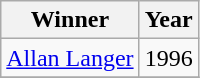<table class="wikitable">
<tr>
<th>Winner</th>
<th>Year</th>
</tr>
<tr>
<td><a href='#'>Allan Langer</a></td>
<td>1996</td>
</tr>
<tr>
</tr>
</table>
